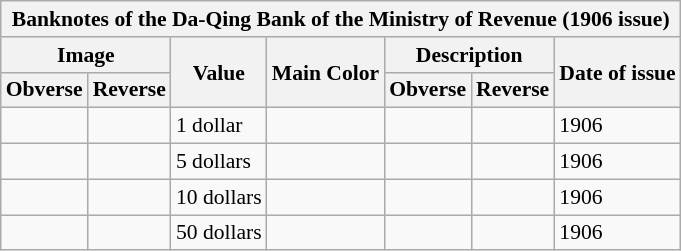<table class="wikitable" style="font-size: 90%">
<tr>
<th colspan=7>Banknotes of the Da-Qing Bank of the Ministry of Revenue (1906 issue)</th>
</tr>
<tr>
<th colspan=2>Image</th>
<th rowspan=2>Value</th>
<th rowspan=2>Main Color</th>
<th colspan=2>Description</th>
<th rowspan=2>Date of issue</th>
</tr>
<tr>
<th>Obverse</th>
<th>Reverse</th>
<th>Obverse</th>
<th>Reverse</th>
</tr>
<tr>
<td></td>
<td></td>
<td>1 dollar</td>
<td></td>
<td></td>
<td></td>
<td>1906</td>
</tr>
<tr>
<td></td>
<td></td>
<td>5 dollars</td>
<td></td>
<td></td>
<td></td>
<td>1906</td>
</tr>
<tr>
<td></td>
<td></td>
<td>10 dollars</td>
<td></td>
<td></td>
<td></td>
<td>1906</td>
</tr>
<tr>
<td></td>
<td></td>
<td>50 dollars</td>
<td></td>
<td></td>
<td></td>
<td>1906</td>
</tr>
</table>
